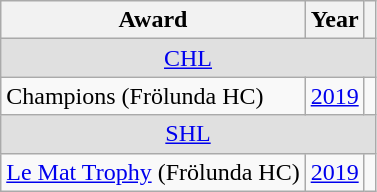<table class="wikitable">
<tr>
<th>Award</th>
<th>Year</th>
<th></th>
</tr>
<tr ALIGN="center" bgcolor="#e0e0e0">
<td colspan="3"><a href='#'>CHL</a></td>
</tr>
<tr>
<td>Champions (Frölunda HC)</td>
<td><a href='#'>2019</a></td>
<td></td>
</tr>
<tr ALIGN="center" bgcolor="#e0e0e0">
<td colspan="3"><a href='#'>SHL</a></td>
</tr>
<tr>
<td><a href='#'>Le Mat Trophy</a> (Frölunda HC)</td>
<td><a href='#'>2019</a></td>
<td></td>
</tr>
</table>
